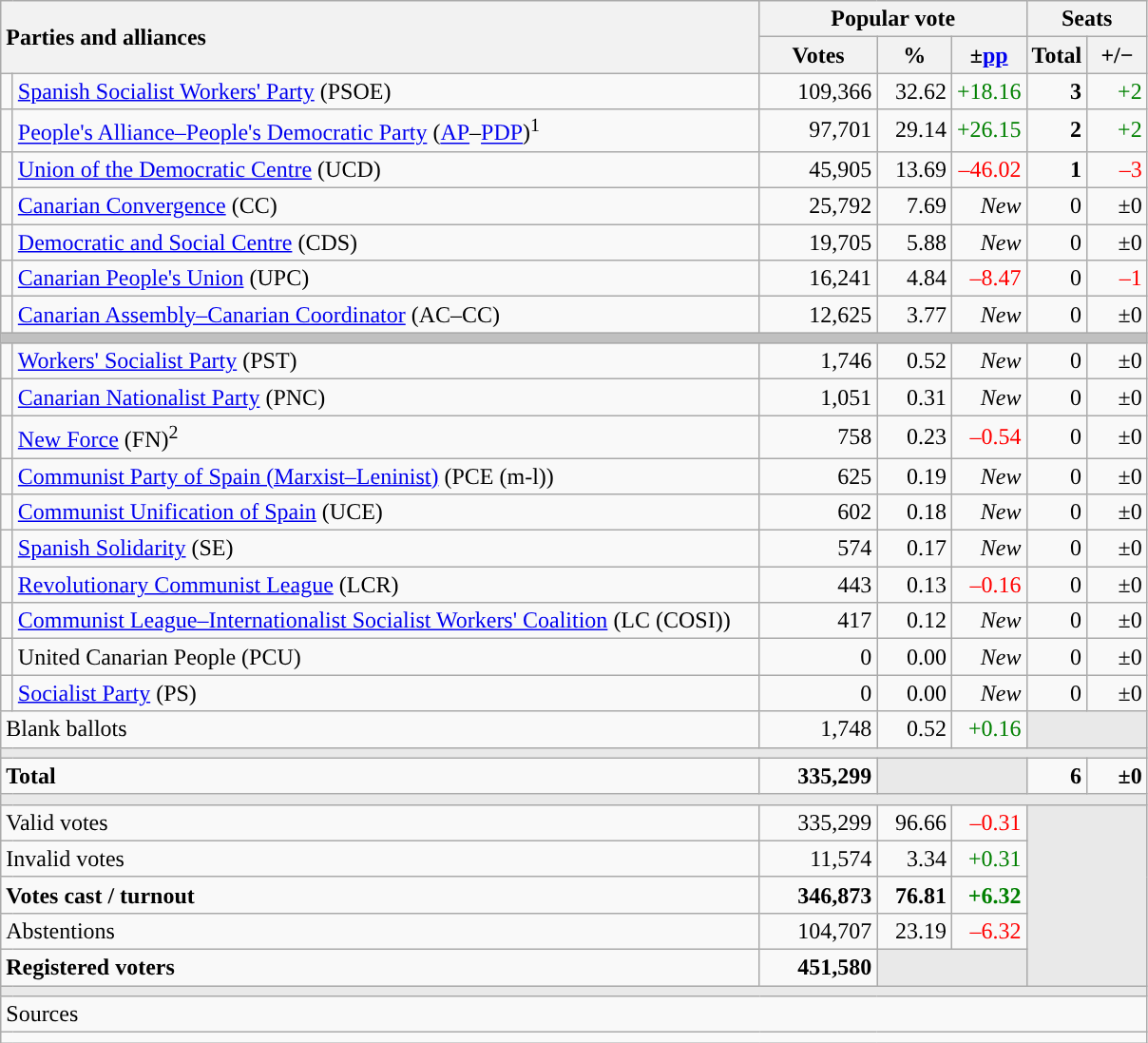<table class="wikitable" style="text-align:right;">
<tr>
<th style="text-align:left;" rowspan="2" colspan="2" width="525">Parties and alliances</th>
<th colspan="3">Popular vote</th>
<th colspan="2">Seats</th>
</tr>
<tr>
<th width="75">Votes</th>
<th width="45">%</th>
<th width="45">±<a href='#'>pp</a></th>
<th width="35">Total</th>
<th width="35">+/−</th>
</tr>
<tr>
<td width="1" style="color:inherit;background:"></td>
<td align="left"><a href='#'>Spanish Socialist Workers' Party</a> (PSOE)</td>
<td>109,366</td>
<td>32.62</td>
<td style="color:green;">+18.16</td>
<td><strong>3</strong></td>
<td style="color:green;">+2</td>
</tr>
<tr>
<td style="color:inherit;background:"></td>
<td align="left"><a href='#'>People's Alliance–People's Democratic Party</a> (<a href='#'>AP</a>–<a href='#'>PDP</a>)<sup>1</sup></td>
<td>97,701</td>
<td>29.14</td>
<td style="color:green;">+26.15</td>
<td><strong>2</strong></td>
<td style="color:green;">+2</td>
</tr>
<tr>
<td style="color:inherit;background:"></td>
<td align="left"><a href='#'>Union of the Democratic Centre</a> (UCD)</td>
<td>45,905</td>
<td>13.69</td>
<td style="color:red;">–46.02</td>
<td><strong>1</strong></td>
<td style="color:red;">–3</td>
</tr>
<tr>
<td style="color:inherit;background:"></td>
<td align="left"><a href='#'>Canarian Convergence</a> (CC)</td>
<td>25,792</td>
<td>7.69</td>
<td><em>New</em></td>
<td>0</td>
<td>±0</td>
</tr>
<tr>
<td style="color:inherit;background:"></td>
<td align="left"><a href='#'>Democratic and Social Centre</a> (CDS)</td>
<td>19,705</td>
<td>5.88</td>
<td><em>New</em></td>
<td>0</td>
<td>±0</td>
</tr>
<tr>
<td style="color:inherit;background:"></td>
<td align="left"><a href='#'>Canarian People's Union</a> (UPC)</td>
<td>16,241</td>
<td>4.84</td>
<td style="color:red;">–8.47</td>
<td>0</td>
<td style="color:red;">–1</td>
</tr>
<tr>
<td style="color:inherit;background:"></td>
<td align="left"><a href='#'>Canarian Assembly–Canarian Coordinator</a> (AC–CC)</td>
<td>12,625</td>
<td>3.77</td>
<td><em>New</em></td>
<td>0</td>
<td>±0</td>
</tr>
<tr>
<td colspan="7" bgcolor="#C0C0C0"></td>
</tr>
<tr>
<td style="color:inherit;background:"></td>
<td align="left"><a href='#'>Workers' Socialist Party</a> (PST)</td>
<td>1,746</td>
<td>0.52</td>
<td><em>New</em></td>
<td>0</td>
<td>±0</td>
</tr>
<tr>
<td style="color:inherit;background:"></td>
<td align="left"><a href='#'>Canarian Nationalist Party</a> (PNC)</td>
<td>1,051</td>
<td>0.31</td>
<td><em>New</em></td>
<td>0</td>
<td>±0</td>
</tr>
<tr>
<td style="color:inherit;background:"></td>
<td align="left"><a href='#'>New Force</a> (FN)<sup>2</sup></td>
<td>758</td>
<td>0.23</td>
<td style="color:red;">–0.54</td>
<td>0</td>
<td>±0</td>
</tr>
<tr>
<td style="color:inherit;background:"></td>
<td align="left"><a href='#'>Communist Party of Spain (Marxist–Leninist)</a> (PCE (m-l))</td>
<td>625</td>
<td>0.19</td>
<td><em>New</em></td>
<td>0</td>
<td>±0</td>
</tr>
<tr>
<td style="color:inherit;background:"></td>
<td align="left"><a href='#'>Communist Unification of Spain</a> (UCE)</td>
<td>602</td>
<td>0.18</td>
<td><em>New</em></td>
<td>0</td>
<td>±0</td>
</tr>
<tr>
<td style="color:inherit;background:"></td>
<td align="left"><a href='#'>Spanish Solidarity</a> (SE)</td>
<td>574</td>
<td>0.17</td>
<td><em>New</em></td>
<td>0</td>
<td>±0</td>
</tr>
<tr>
<td style="color:inherit;background:"></td>
<td align="left"><a href='#'>Revolutionary Communist League</a> (LCR)</td>
<td>443</td>
<td>0.13</td>
<td style="color:red;">–0.16</td>
<td>0</td>
<td>±0</td>
</tr>
<tr>
<td style="color:inherit;background:"></td>
<td align="left"><a href='#'>Communist League–Internationalist Socialist Workers' Coalition</a> (LC (COSI))</td>
<td>417</td>
<td>0.12</td>
<td><em>New</em></td>
<td>0</td>
<td>±0</td>
</tr>
<tr>
<td style="color:inherit;background:"></td>
<td align="left">United Canarian People (PCU)</td>
<td>0</td>
<td>0.00</td>
<td><em>New</em></td>
<td>0</td>
<td>±0</td>
</tr>
<tr>
<td style="color:inherit;background:"></td>
<td align="left"><a href='#'>Socialist Party</a> (PS)</td>
<td>0</td>
<td>0.00</td>
<td><em>New</em></td>
<td>0</td>
<td>±0</td>
</tr>
<tr>
<td align="left" colspan="2">Blank ballots</td>
<td>1,748</td>
<td>0.52</td>
<td style="color:green;">+0.16</td>
<td bgcolor="#E9E9E9" colspan="2"></td>
</tr>
<tr>
<td colspan="7" bgcolor="#E9E9E9"></td>
</tr>
<tr style="font-weight:bold;">
<td align="left" colspan="2">Total</td>
<td>335,299</td>
<td bgcolor="#E9E9E9" colspan="2"></td>
<td>6</td>
<td>±0</td>
</tr>
<tr>
<td colspan="7" bgcolor="#E9E9E9"></td>
</tr>
<tr>
<td align="left" colspan="2">Valid votes</td>
<td>335,299</td>
<td>96.66</td>
<td style="color:red;">–0.31</td>
<td bgcolor="#E9E9E9" colspan="2" rowspan="5"></td>
</tr>
<tr>
<td align="left" colspan="2">Invalid votes</td>
<td>11,574</td>
<td>3.34</td>
<td style="color:green;">+0.31</td>
</tr>
<tr style="font-weight:bold;">
<td align="left" colspan="2">Votes cast / turnout</td>
<td>346,873</td>
<td>76.81</td>
<td style="color:green;">+6.32</td>
</tr>
<tr>
<td align="left" colspan="2">Abstentions</td>
<td>104,707</td>
<td>23.19</td>
<td style="color:red;">–6.32</td>
</tr>
<tr style="font-weight:bold;">
<td align="left" colspan="2">Registered voters</td>
<td>451,580</td>
<td bgcolor="#E9E9E9" colspan="2"></td>
</tr>
<tr>
<td colspan="7" bgcolor="#E9E9E9"></td>
</tr>
<tr>
<td align="left" colspan="7">Sources</td>
</tr>
<tr>
<td colspan="7" style="text-align:left; max-width:790px;"></td>
</tr>
</table>
